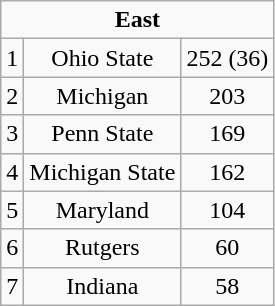<table class="wikitable" style="display: inline-table;">
<tr align="center">
<td align="center" Colspan="3"><strong>East</strong><br></td>
</tr>
<tr align="center">
<td>1</td>
<td>Ohio State</td>
<td>252 (36)</td>
</tr>
<tr align="center">
<td>2</td>
<td>Michigan</td>
<td>203</td>
</tr>
<tr align="center">
<td>3</td>
<td>Penn State</td>
<td>169</td>
</tr>
<tr align="center">
<td>4</td>
<td>Michigan State</td>
<td>162</td>
</tr>
<tr align="center">
<td>5</td>
<td>Maryland</td>
<td>104</td>
</tr>
<tr align="center">
<td>6</td>
<td>Rutgers</td>
<td>60</td>
</tr>
<tr align="center">
<td>7</td>
<td>Indiana</td>
<td>58</td>
</tr>
</table>
